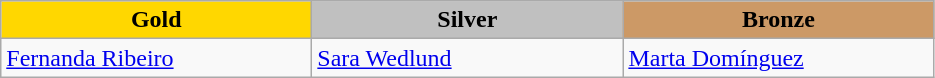<table class="wikitable" style="text-align:left">
<tr align="center">
<td width=200 bgcolor=gold><strong>Gold</strong></td>
<td width=200 bgcolor=silver><strong>Silver</strong></td>
<td width=200 bgcolor=CC9966><strong>Bronze</strong></td>
</tr>
<tr>
<td><a href='#'>Fernanda Ribeiro</a><br><em></em></td>
<td><a href='#'>Sara Wedlund</a><br><em></em></td>
<td><a href='#'>Marta Domínguez</a><br><em></em></td>
</tr>
</table>
